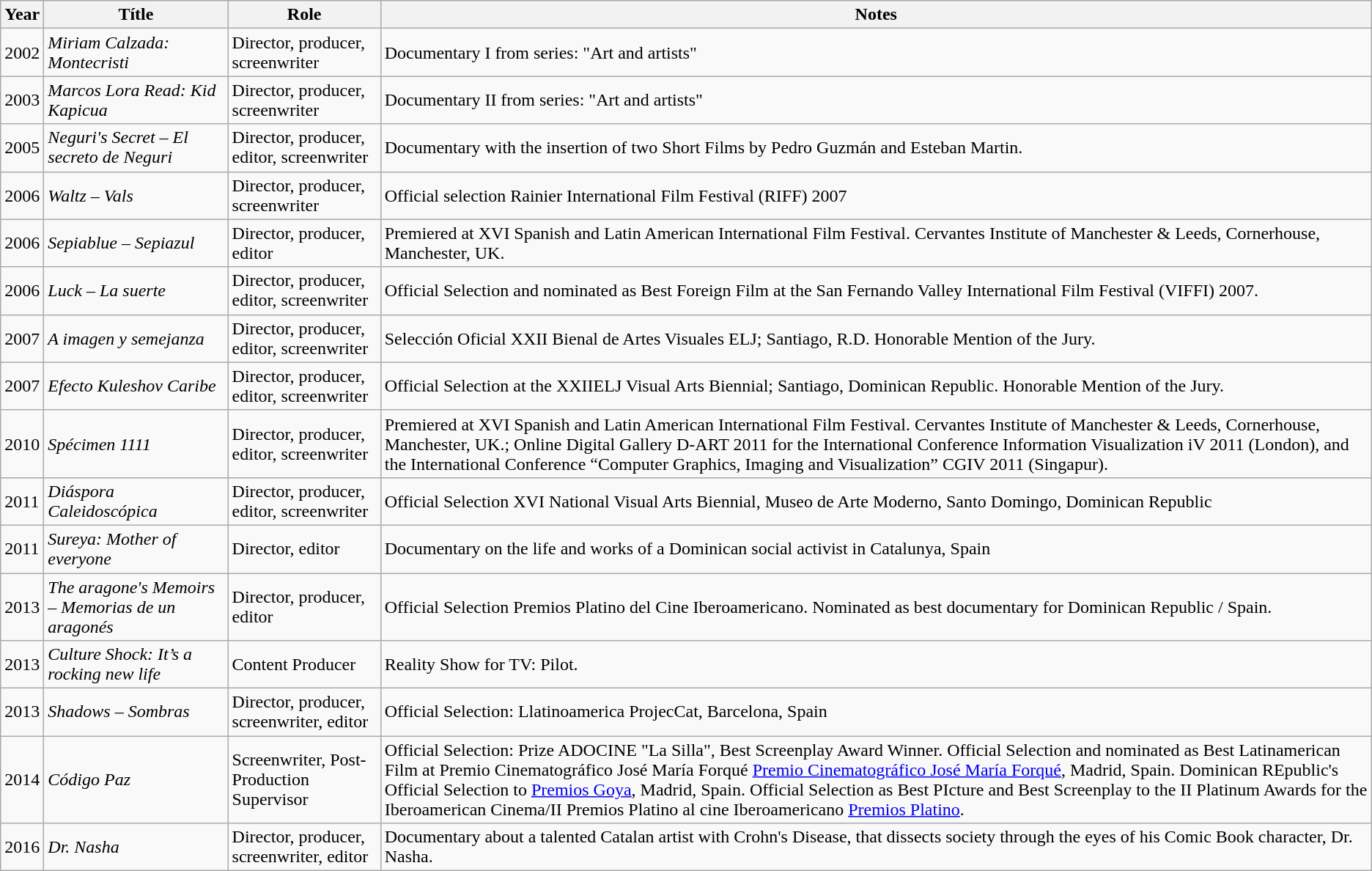<table class="wikitable sortable">
<tr>
<th>Year</th>
<th>Títle</th>
<th class="unsortable">Role</th>
<th class="unsortable">Notes</th>
</tr>
<tr>
<td>2002</td>
<td><em>Miriam Calzada: Montecristi</em></td>
<td>Director, producer, screenwriter</td>
<td>Documentary I from series: "Art and artists"</td>
</tr>
<tr>
<td>2003</td>
<td><em>Marcos Lora Read: Kid Kapicua</em></td>
<td>Director, producer, screenwriter</td>
<td>Documentary II from series: "Art and artists"</td>
</tr>
<tr>
<td>2005</td>
<td><em>Neguri's Secret – El secreto de Neguri</em></td>
<td>Director, producer, editor, screenwriter</td>
<td>Documentary with the insertion of two Short Films by Pedro Guzmán and Esteban Martin.</td>
</tr>
<tr>
<td>2006</td>
<td><em>Waltz – Vals</em></td>
<td>Director, producer, screenwriter</td>
<td>Official selection Rainier International Film Festival (RIFF) 2007</td>
</tr>
<tr>
<td>2006</td>
<td><em>Sepiablue – Sepiazul</em></td>
<td>Director, producer, editor</td>
<td>Premiered at XVI Spanish and Latin American International Film Festival. Cervantes Institute of Manchester & Leeds, Cornerhouse, Manchester, UK.</td>
</tr>
<tr>
<td>2006</td>
<td><em>Luck – La suerte</em></td>
<td>Director, producer, editor, screenwriter</td>
<td>Official Selection and nominated as Best Foreign Film at the San Fernando Valley International Film Festival (VIFFI) 2007.</td>
</tr>
<tr>
<td>2007</td>
<td><em>A imagen y semejanza</em></td>
<td>Director, producer, editor, screenwriter</td>
<td>Selección Oficial XXII Bienal de Artes Visuales ELJ; Santiago, R.D. Honorable Mention of the Jury.</td>
</tr>
<tr>
<td>2007</td>
<td><em>Efecto Kuleshov Caribe</em></td>
<td>Director, producer, editor, screenwriter</td>
<td>Official Selection at the XXIIELJ Visual Arts Biennial; Santiago, Dominican Republic. Honorable Mention of the Jury.</td>
</tr>
<tr>
<td>2010</td>
<td><em>Spécimen 1111</em></td>
<td>Director, producer, editor, screenwriter</td>
<td>Premiered at XVI Spanish and Latin American International Film Festival. Cervantes Institute of Manchester & Leeds, Cornerhouse, Manchester, UK.; Online Digital Gallery D-ART 2011 for the International Conference Information Visualization iV 2011 (London), and the International Conference “Computer Graphics, Imaging and Visualization” CGIV 2011 (Singapur).</td>
</tr>
<tr>
<td>2011</td>
<td><em>Diáspora Caleidoscópica</em></td>
<td>Director, producer, editor, screenwriter</td>
<td>Official Selection XVI National Visual Arts Biennial, Museo de Arte Moderno, Santo Domingo, Dominican Republic</td>
</tr>
<tr>
<td>2011</td>
<td><em>Sureya: Mother of everyone</em></td>
<td>Director, editor</td>
<td>Documentary on the life and works of a Dominican social activist in Catalunya, Spain</td>
</tr>
<tr>
<td>2013</td>
<td><em>The aragone's Memoirs – Memorias de un aragonés</em></td>
<td>Director, producer, editor</td>
<td>Official Selection Premios Platino del Cine Iberoamericano. Nominated as best documentary for Dominican Republic / Spain.</td>
</tr>
<tr>
<td>2013</td>
<td><em>Culture Shock: It’s a rocking new life</em></td>
<td>Content Producer</td>
<td>Reality Show for TV: Pilot.</td>
</tr>
<tr>
<td>2013</td>
<td><em>Shadows – Sombras</em></td>
<td>Director, producer, screenwriter, editor</td>
<td>Official Selection: Llatinoamerica ProjecCat, Barcelona, Spain</td>
</tr>
<tr>
<td>2014</td>
<td><em>Código Paz</em></td>
<td>Screenwriter, Post-Production Supervisor</td>
<td>Official Selection: Prize ADOCINE "La Silla", Best Screenplay Award Winner. Official Selection and nominated as Best Latinamerican Film at Premio Cinematográfico José María Forqué <a href='#'>Premio Cinematográfico José María Forqué</a>, Madrid, Spain. Dominican REpublic's Official Selection to <a href='#'>Premios Goya</a>, Madrid, Spain. Official Selection as Best PIcture and Best Screenplay to the II Platinum Awards for the Iberoamerican Cinema/II Premios Platino al cine Iberoamericano <a href='#'>Premios Platino</a>.</td>
</tr>
<tr>
<td>2016</td>
<td><em>Dr. Nasha</em></td>
<td>Director, producer, screenwriter, editor</td>
<td>Documentary about a talented Catalan artist with Crohn's Disease, that dissects society through the eyes of his Comic Book character, Dr. Nasha.</td>
</tr>
</table>
